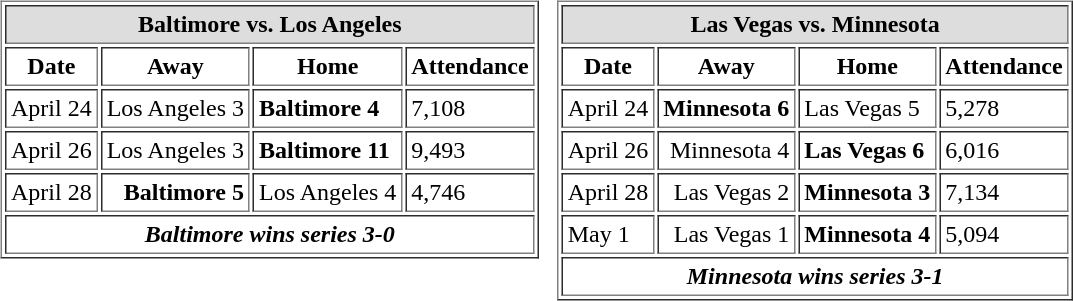<table cellspacing="10">
<tr>
<td valign="top"><br><table cellpadding="3" border="1">
<tr>
<th bgcolor="#DDDDDD" align="center" colspan="4">Baltimore vs. Los Angeles</th>
</tr>
<tr>
<th>Date</th>
<th>Away</th>
<th>Home</th>
<th>Attendance</th>
</tr>
<tr>
<td>April 24</td>
<td align="right">Los Angeles 3</td>
<td><strong>Baltimore 4</strong></td>
<td>7,108</td>
</tr>
<tr>
<td>April 26</td>
<td align="right">Los Angeles 3</td>
<td><strong>Baltimore 11</strong></td>
<td>9,493</td>
</tr>
<tr>
<td>April 28</td>
<td align="right"><strong>Baltimore 5</strong></td>
<td>Los Angeles 4</td>
<td>4,746</td>
</tr>
<tr>
<td align="center" colspan="4"><strong><em>Baltimore wins series 3-0</em></strong></td>
</tr>
</table>
</td>
<td valign="top"><br><table cellpadding="3" border="1">
<tr>
<th bgcolor="#DDDDDD" align="center" colspan="4">Las Vegas vs. Minnesota</th>
</tr>
<tr>
<th>Date</th>
<th>Away</th>
<th>Home</th>
<th>Attendance</th>
</tr>
<tr>
<td>April 24</td>
<td align="right"><strong>Minnesota 6</strong></td>
<td>Las Vegas 5</td>
<td>5,278</td>
</tr>
<tr>
<td>April 26</td>
<td align="right">Minnesota 4</td>
<td><strong>Las Vegas 6</strong></td>
<td>6,016</td>
</tr>
<tr>
<td>April 28</td>
<td align="right">Las Vegas 2</td>
<td><strong>Minnesota 3</strong></td>
<td>7,134</td>
</tr>
<tr>
<td>May 1</td>
<td align="right">Las Vegas 1</td>
<td><strong>Minnesota 4</strong></td>
<td>5,094</td>
</tr>
<tr>
<td align="center" colspan="4"><strong><em>Minnesota wins series 3-1</em></strong></td>
</tr>
</table>
</td>
</tr>
</table>
